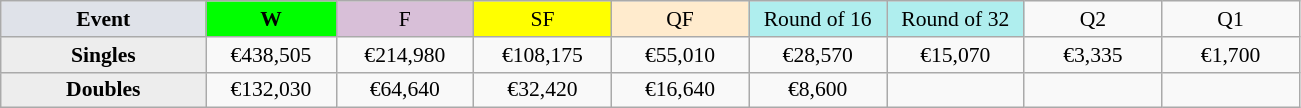<table class=wikitable style=font-size:90%;text-align:center>
<tr>
<td width=130 bgcolor=dfe2e9><strong>Event</strong></td>
<td width=80 bgcolor=lime><strong>W</strong></td>
<td width=85 bgcolor=thistle>F</td>
<td width=85 bgcolor=ffff00>SF</td>
<td width=85 bgcolor=ffebcd>QF</td>
<td width=85 bgcolor=afeeee>Round of 16</td>
<td width=85 bgcolor=afeeee>Round of 32</td>
<td width=85>Q2</td>
<td width=85>Q1</td>
</tr>
<tr>
<th style=background:#ededed>Singles</th>
<td>€438,505</td>
<td>€214,980</td>
<td>€108,175</td>
<td>€55,010</td>
<td>€28,570</td>
<td>€15,070</td>
<td>€3,335</td>
<td>€1,700</td>
</tr>
<tr>
<th style=background:#ededed>Doubles</th>
<td>€132,030</td>
<td>€64,640</td>
<td>€32,420</td>
<td>€16,640</td>
<td>€8,600</td>
<td></td>
<td></td>
<td></td>
</tr>
</table>
